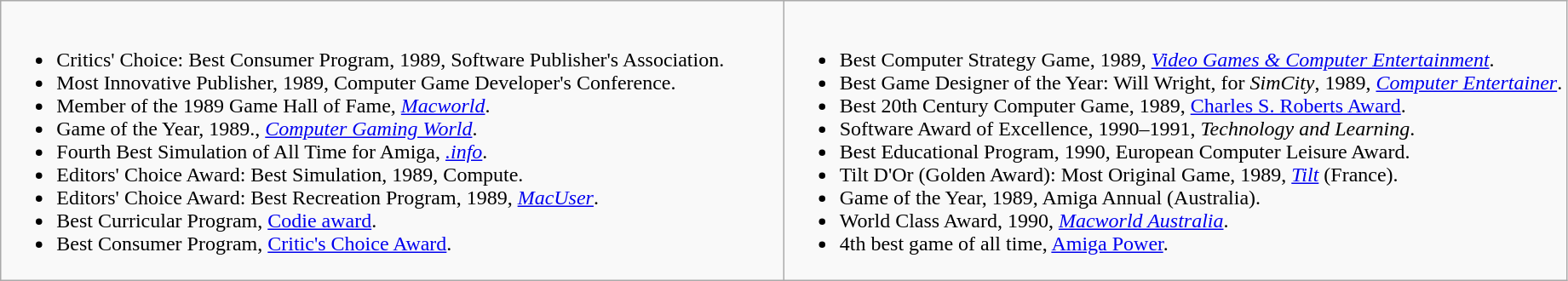<table class="wikitable" style="text-align:left;">
<tr>
<td style="width:50%; vertical-align:top;"><br><ul><li>Critics' Choice: Best Consumer Program, 1989, Software Publisher's Association.</li><li>Most Innovative Publisher, 1989, Computer Game Developer's Conference.</li><li>Member of the 1989 Game Hall of Fame, <em><a href='#'>Macworld</a></em>.</li><li>Game of the Year, 1989., <em><a href='#'>Computer Gaming World</a></em>.</li><li>Fourth Best Simulation of All Time for Amiga, <em><a href='#'>.info</a></em>.</li><li>Editors' Choice Award: Best Simulation, 1989, Compute.</li><li>Editors' Choice Award: Best Recreation Program, 1989, <em><a href='#'>MacUser</a></em>.</li><li>Best Curricular Program, <a href='#'>Codie award</a>.</li><li>Best Consumer Program, <a href='#'>Critic's Choice Award</a>.</li></ul></td>
<td style="width:50%; vertical-align:top;"><br><ul><li>Best Computer Strategy Game, 1989, <em><a href='#'>Video Games & Computer Entertainment</a></em>.</li><li>Best Game Designer of the Year: Will Wright, for <em>SimCity</em>, 1989, <em><a href='#'>Computer Entertainer</a></em>.</li><li>Best 20th Century Computer Game, 1989, <a href='#'>Charles S. Roberts Award</a>.</li><li>Software Award of Excellence, 1990–1991, <em>Technology and Learning</em>.</li><li>Best Educational Program, 1990, European Computer Leisure Award.</li><li>Tilt D'Or (Golden Award): Most Original Game, 1989, <em><a href='#'>Tilt</a></em> (France).</li><li>Game of the Year, 1989, Amiga Annual (Australia).</li><li>World Class Award, 1990, <em><a href='#'>Macworld Australia</a></em>.</li><li>4th best game of all time, <a href='#'>Amiga Power</a>.</li></ul></td>
</tr>
</table>
